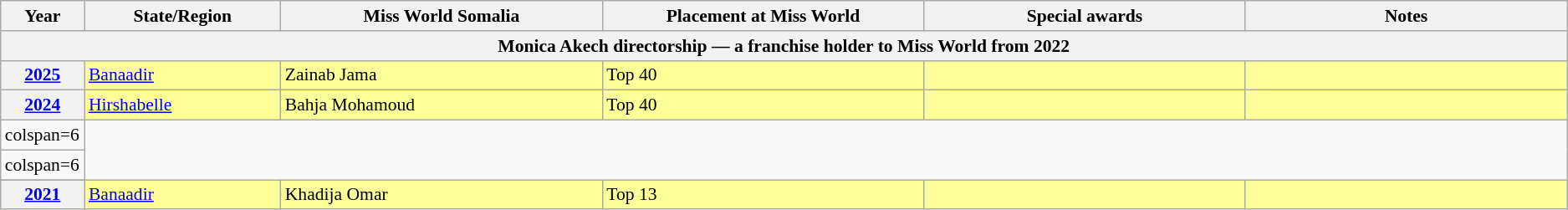<table class="wikitable " style="font-size: 90%;">
<tr>
<th width="60">Year</th>
<th width="150">State/Region</th>
<th width="250">Miss World Somalia</th>
<th width="250">Placement at Miss World</th>
<th width="250">Special awards</th>
<th width="250">Notes</th>
</tr>
<tr>
<th colspan="6">Monica Akech directorship — a franchise holder to Miss World from 2022</th>
</tr>
<tr style="background-color:#FFFF99; ">
<th><a href='#'>2025</a></th>
<td><a href='#'>Banaadir</a></td>
<td>Zainab Jama</td>
<td>Top 40</td>
<td></td>
<td></td>
</tr>
<tr style="background-color:#FFFF99; ">
<th><a href='#'>2024</a></th>
<td><a href='#'>Hirshabelle</a></td>
<td>Bahja Mohamoud</td>
<td>Top 40</td>
<td></td>
<td></td>
</tr>
<tr>
<td>colspan=6 </td>
</tr>
<tr>
<td>colspan=6 </td>
</tr>
<tr>
</tr>
<tr style="background-color:#FFFF99; ">
<th><a href='#'>2021</a></th>
<td><a href='#'>Banaadir</a></td>
<td>Khadija Omar</td>
<td>Top 13</td>
<td></td>
<td></td>
</tr>
</table>
